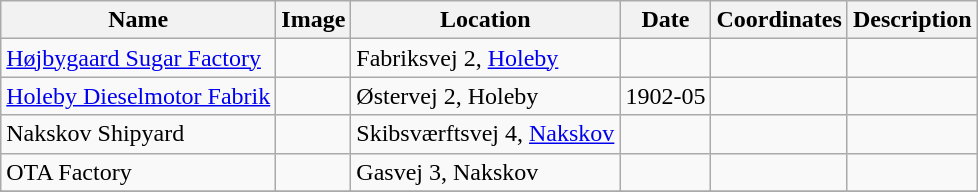<table class="wikitable sortable">
<tr>
<th>Name</th>
<th>Image</th>
<th>Location</th>
<th>Date</th>
<th>Coordinates</th>
<th>Description</th>
</tr>
<tr>
<td><a href='#'>Højbygaard Sugar Factory</a></td>
<td></td>
<td>Fabriksvej 2, <a href='#'>Holeby</a></td>
<td></td>
<td></td>
<td></td>
</tr>
<tr>
<td><a href='#'>Holeby Dieselmotor Fabrik</a></td>
<td></td>
<td>Østervej 2, Holeby</td>
<td>1902-05</td>
<td></td>
<td></td>
</tr>
<tr>
<td>Nakskov Shipyard</td>
<td></td>
<td>Skibsværftsvej 4, <a href='#'>Nakskov</a></td>
<td></td>
<td></td>
<td></td>
</tr>
<tr>
<td>OTA Factory</td>
<td></td>
<td>Gasvej 3, Nakskov</td>
<td></td>
<td></td>
<td></td>
</tr>
<tr>
</tr>
</table>
